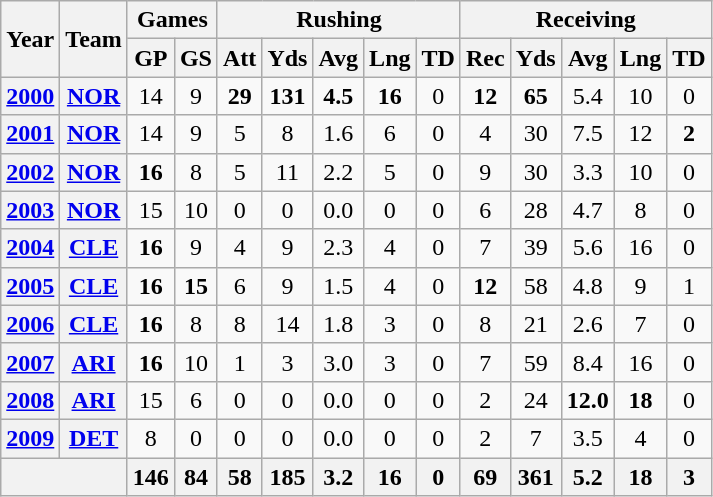<table class="wikitable" style="text-align:center;">
<tr>
<th rowspan="2">Year</th>
<th rowspan="2">Team</th>
<th colspan="2">Games</th>
<th colspan="5">Rushing</th>
<th colspan="5">Receiving</th>
</tr>
<tr>
<th>GP</th>
<th>GS</th>
<th>Att</th>
<th>Yds</th>
<th>Avg</th>
<th>Lng</th>
<th>TD</th>
<th>Rec</th>
<th>Yds</th>
<th>Avg</th>
<th>Lng</th>
<th>TD</th>
</tr>
<tr>
<th><a href='#'>2000</a></th>
<th><a href='#'>NOR</a></th>
<td>14</td>
<td>9</td>
<td><strong>29</strong></td>
<td><strong>131</strong></td>
<td><strong>4.5</strong></td>
<td><strong>16</strong></td>
<td>0</td>
<td><strong>12</strong></td>
<td><strong>65</strong></td>
<td>5.4</td>
<td>10</td>
<td>0</td>
</tr>
<tr>
<th><a href='#'>2001</a></th>
<th><a href='#'>NOR</a></th>
<td>14</td>
<td>9</td>
<td>5</td>
<td>8</td>
<td>1.6</td>
<td>6</td>
<td>0</td>
<td>4</td>
<td>30</td>
<td>7.5</td>
<td>12</td>
<td><strong>2</strong></td>
</tr>
<tr>
<th><a href='#'>2002</a></th>
<th><a href='#'>NOR</a></th>
<td><strong>16</strong></td>
<td>8</td>
<td>5</td>
<td>11</td>
<td>2.2</td>
<td>5</td>
<td>0</td>
<td>9</td>
<td>30</td>
<td>3.3</td>
<td>10</td>
<td>0</td>
</tr>
<tr>
<th><a href='#'>2003</a></th>
<th><a href='#'>NOR</a></th>
<td>15</td>
<td>10</td>
<td>0</td>
<td>0</td>
<td>0.0</td>
<td>0</td>
<td>0</td>
<td>6</td>
<td>28</td>
<td>4.7</td>
<td>8</td>
<td>0</td>
</tr>
<tr>
<th><a href='#'>2004</a></th>
<th><a href='#'>CLE</a></th>
<td><strong>16</strong></td>
<td>9</td>
<td>4</td>
<td>9</td>
<td>2.3</td>
<td>4</td>
<td>0</td>
<td>7</td>
<td>39</td>
<td>5.6</td>
<td>16</td>
<td>0</td>
</tr>
<tr>
<th><a href='#'>2005</a></th>
<th><a href='#'>CLE</a></th>
<td><strong>16</strong></td>
<td><strong>15</strong></td>
<td>6</td>
<td>9</td>
<td>1.5</td>
<td>4</td>
<td>0</td>
<td><strong>12</strong></td>
<td>58</td>
<td>4.8</td>
<td>9</td>
<td>1</td>
</tr>
<tr>
<th><a href='#'>2006</a></th>
<th><a href='#'>CLE</a></th>
<td><strong>16</strong></td>
<td>8</td>
<td>8</td>
<td>14</td>
<td>1.8</td>
<td>3</td>
<td>0</td>
<td>8</td>
<td>21</td>
<td>2.6</td>
<td>7</td>
<td>0</td>
</tr>
<tr>
<th><a href='#'>2007</a></th>
<th><a href='#'>ARI</a></th>
<td><strong>16</strong></td>
<td>10</td>
<td>1</td>
<td>3</td>
<td>3.0</td>
<td>3</td>
<td>0</td>
<td>7</td>
<td>59</td>
<td>8.4</td>
<td>16</td>
<td>0</td>
</tr>
<tr>
<th><a href='#'>2008</a></th>
<th><a href='#'>ARI</a></th>
<td>15</td>
<td>6</td>
<td>0</td>
<td>0</td>
<td>0.0</td>
<td>0</td>
<td>0</td>
<td>2</td>
<td>24</td>
<td><strong>12.0</strong></td>
<td><strong>18</strong></td>
<td>0</td>
</tr>
<tr>
<th><a href='#'>2009</a></th>
<th><a href='#'>DET</a></th>
<td>8</td>
<td>0</td>
<td>0</td>
<td>0</td>
<td>0.0</td>
<td>0</td>
<td>0</td>
<td>2</td>
<td>7</td>
<td>3.5</td>
<td>4</td>
<td>0</td>
</tr>
<tr>
<th colspan="2"></th>
<th>146</th>
<th>84</th>
<th>58</th>
<th>185</th>
<th>3.2</th>
<th>16</th>
<th>0</th>
<th>69</th>
<th>361</th>
<th>5.2</th>
<th>18</th>
<th>3</th>
</tr>
</table>
